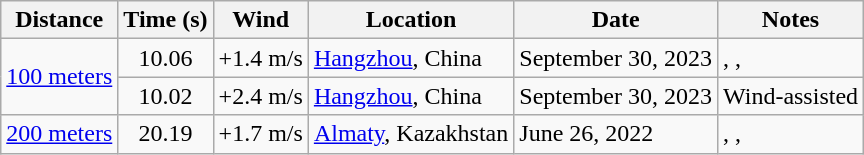<table class="wikitable">
<tr>
<th>Distance</th>
<th>Time (s)</th>
<th>Wind</th>
<th>Location</th>
<th>Date</th>
<th>Notes</th>
</tr>
<tr>
<td rowspan=2><a href='#'>100 meters</a></td>
<td style="text-align:center;">10.06</td>
<td>+1.4 m/s</td>
<td><a href='#'>Hangzhou</a>, China</td>
<td>September 30, 2023</td>
<td>, , </td>
</tr>
<tr>
<td style="text-align:center;">10.02 </td>
<td>+2.4 m/s</td>
<td><a href='#'>Hangzhou</a>, China</td>
<td>September 30, 2023</td>
<td align=left>Wind-assisted</td>
</tr>
<tr>
<td><a href='#'>200 meters</a></td>
<td style="text-align:center;">20.19</td>
<td>+1.7 m/s</td>
<td><a href='#'>Almaty</a>, Kazakhstan</td>
<td>June 26, 2022</td>
<td>, , </td>
</tr>
</table>
